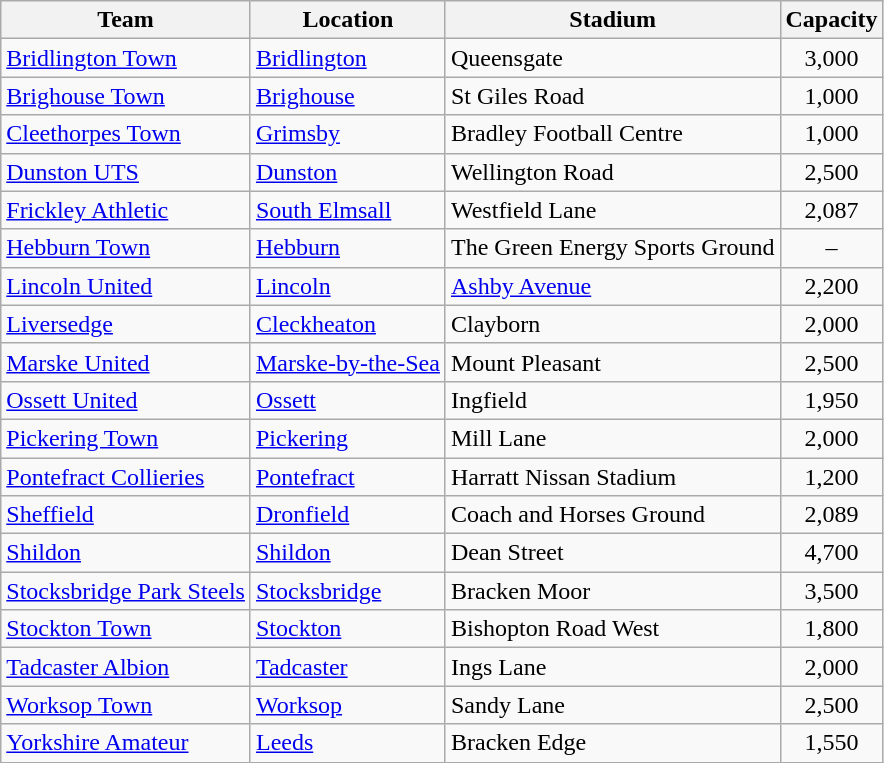<table class="wikitable sortable">
<tr>
<th>Team</th>
<th>Location</th>
<th>Stadium</th>
<th>Capacity</th>
</tr>
<tr>
<td><a href='#'>Bridlington Town</a></td>
<td><a href='#'>Bridlington</a></td>
<td>Queensgate</td>
<td align="center">3,000</td>
</tr>
<tr>
<td><a href='#'>Brighouse Town</a></td>
<td><a href='#'>Brighouse</a></td>
<td>St Giles Road</td>
<td align="center">1,000</td>
</tr>
<tr>
<td><a href='#'>Cleethorpes Town</a></td>
<td><a href='#'>Grimsby</a></td>
<td>Bradley Football Centre</td>
<td align="center">1,000</td>
</tr>
<tr>
<td><a href='#'>Dunston UTS</a></td>
<td><a href='#'>Dunston</a></td>
<td>Wellington Road</td>
<td align="center">2,500</td>
</tr>
<tr>
<td><a href='#'>Frickley Athletic</a></td>
<td><a href='#'>South Elmsall</a></td>
<td>Westfield Lane</td>
<td align="center">2,087</td>
</tr>
<tr>
<td><a href='#'>Hebburn Town</a></td>
<td><a href='#'>Hebburn</a></td>
<td>The Green Energy Sports Ground</td>
<td align="center">–</td>
</tr>
<tr>
<td><a href='#'>Lincoln United</a></td>
<td><a href='#'>Lincoln</a></td>
<td><a href='#'>Ashby Avenue</a></td>
<td align="center">2,200</td>
</tr>
<tr>
<td><a href='#'>Liversedge</a></td>
<td><a href='#'>Cleckheaton</a></td>
<td>Clayborn</td>
<td align="center">2,000</td>
</tr>
<tr>
<td><a href='#'>Marske United</a></td>
<td><a href='#'>Marske-by-the-Sea</a></td>
<td>Mount Pleasant</td>
<td align="center">2,500</td>
</tr>
<tr>
<td><a href='#'>Ossett United</a></td>
<td><a href='#'>Ossett</a></td>
<td>Ingfield</td>
<td align="center">1,950</td>
</tr>
<tr>
<td><a href='#'>Pickering Town</a></td>
<td><a href='#'>Pickering</a></td>
<td>Mill Lane</td>
<td align="center">2,000</td>
</tr>
<tr>
<td><a href='#'>Pontefract Collieries</a></td>
<td><a href='#'>Pontefract</a></td>
<td>Harratt Nissan Stadium</td>
<td align="center">1,200</td>
</tr>
<tr>
<td><a href='#'>Sheffield</a></td>
<td><a href='#'>Dronfield</a></td>
<td>Coach and Horses Ground</td>
<td align="center">2,089</td>
</tr>
<tr>
<td><a href='#'>Shildon</a></td>
<td><a href='#'>Shildon</a></td>
<td>Dean Street</td>
<td align="center">4,700</td>
</tr>
<tr>
<td><a href='#'>Stocksbridge Park Steels</a></td>
<td><a href='#'>Stocksbridge</a></td>
<td>Bracken Moor</td>
<td align="center">3,500</td>
</tr>
<tr>
<td><a href='#'>Stockton Town</a></td>
<td><a href='#'>Stockton</a></td>
<td>Bishopton Road West</td>
<td align="center">1,800</td>
</tr>
<tr>
<td><a href='#'>Tadcaster Albion</a></td>
<td><a href='#'>Tadcaster</a></td>
<td>Ings Lane</td>
<td align="center">2,000</td>
</tr>
<tr>
<td><a href='#'>Worksop Town</a></td>
<td><a href='#'>Worksop</a></td>
<td>Sandy Lane</td>
<td align="center">2,500</td>
</tr>
<tr>
<td><a href='#'>Yorkshire Amateur</a></td>
<td><a href='#'>Leeds</a></td>
<td>Bracken Edge</td>
<td align="center">1,550</td>
</tr>
</table>
